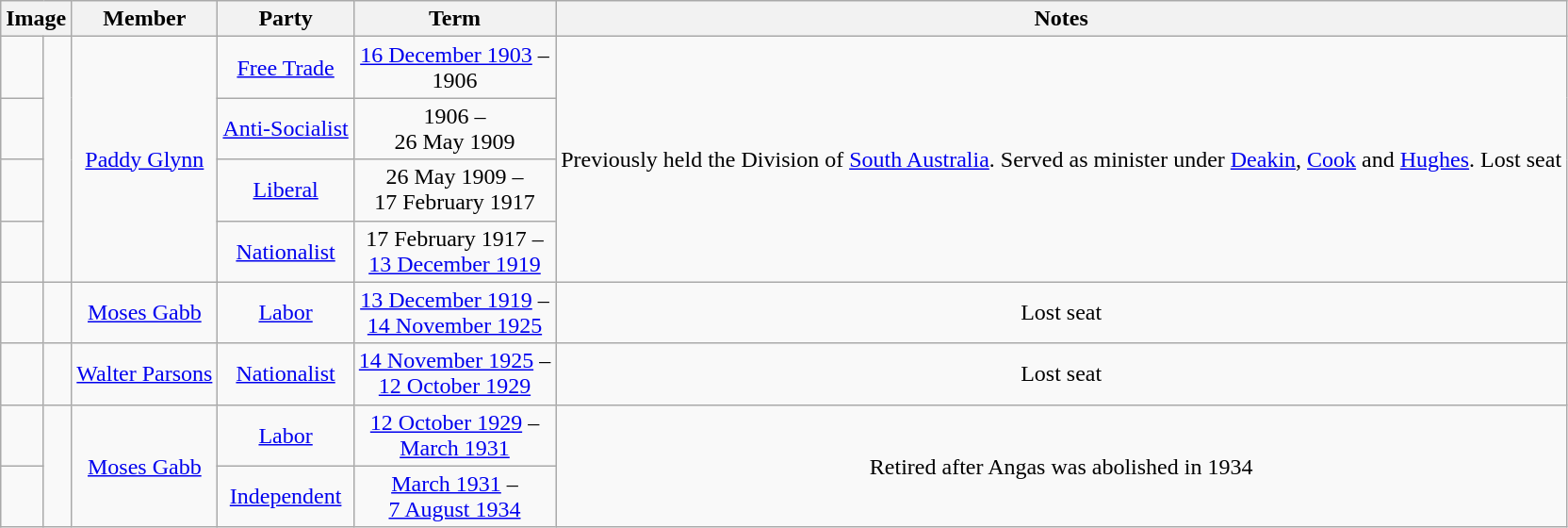<table class=wikitable style="text-align:center">
<tr>
<th colspan=2>Image</th>
<th>Member</th>
<th>Party</th>
<th>Term</th>
<th>Notes</th>
</tr>
<tr>
<td> </td>
<td rowspan=4></td>
<td rowspan=4><a href='#'>Paddy Glynn</a><br></td>
<td><a href='#'>Free Trade</a></td>
<td nowrap><a href='#'>16 December 1903</a> –<br>1906</td>
<td rowspan=4>Previously held the Division of <a href='#'>South Australia</a>. Served as minister under <a href='#'>Deakin</a>, <a href='#'>Cook</a> and <a href='#'>Hughes</a>. Lost seat</td>
</tr>
<tr>
<td> </td>
<td nowrap><a href='#'>Anti-Socialist</a></td>
<td nowrap>1906 –<br>26 May 1909</td>
</tr>
<tr>
<td> </td>
<td nowrap><a href='#'>Liberal</a></td>
<td nowrap>26 May 1909 –<br>17 February 1917</td>
</tr>
<tr>
<td> </td>
<td nowrap><a href='#'>Nationalist</a></td>
<td nowrap>17 February 1917 –<br><a href='#'>13 December 1919</a></td>
</tr>
<tr>
<td> </td>
<td></td>
<td><a href='#'>Moses Gabb</a><br></td>
<td><a href='#'>Labor</a></td>
<td nowrap><a href='#'>13 December 1919</a> –<br><a href='#'>14 November 1925</a></td>
<td>Lost seat</td>
</tr>
<tr>
<td> </td>
<td></td>
<td><a href='#'>Walter Parsons</a><br></td>
<td><a href='#'>Nationalist</a></td>
<td nowrap><a href='#'>14 November 1925</a> –<br><a href='#'>12 October 1929</a></td>
<td>Lost seat</td>
</tr>
<tr>
<td> </td>
<td rowspan=2></td>
<td rowspan=2><a href='#'>Moses Gabb</a> <br></td>
<td><a href='#'>Labor</a></td>
<td nowrap><a href='#'>12 October 1929</a> –<br><a href='#'>March 1931</a></td>
<td rowspan=2>Retired after Angas was abolished in 1934</td>
</tr>
<tr>
<td> </td>
<td><a href='#'>Independent</a></td>
<td nowrap><a href='#'>March 1931</a> –<br><a href='#'>7 August 1934</a></td>
</tr>
</table>
